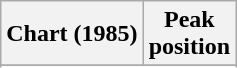<table class="wikitable sortable plainrowheaders" style="text-align:center">
<tr>
<th scope="col">Chart (1985)</th>
<th scope="col">Peak <br>position</th>
</tr>
<tr>
</tr>
<tr>
</tr>
<tr>
</tr>
<tr>
</tr>
</table>
